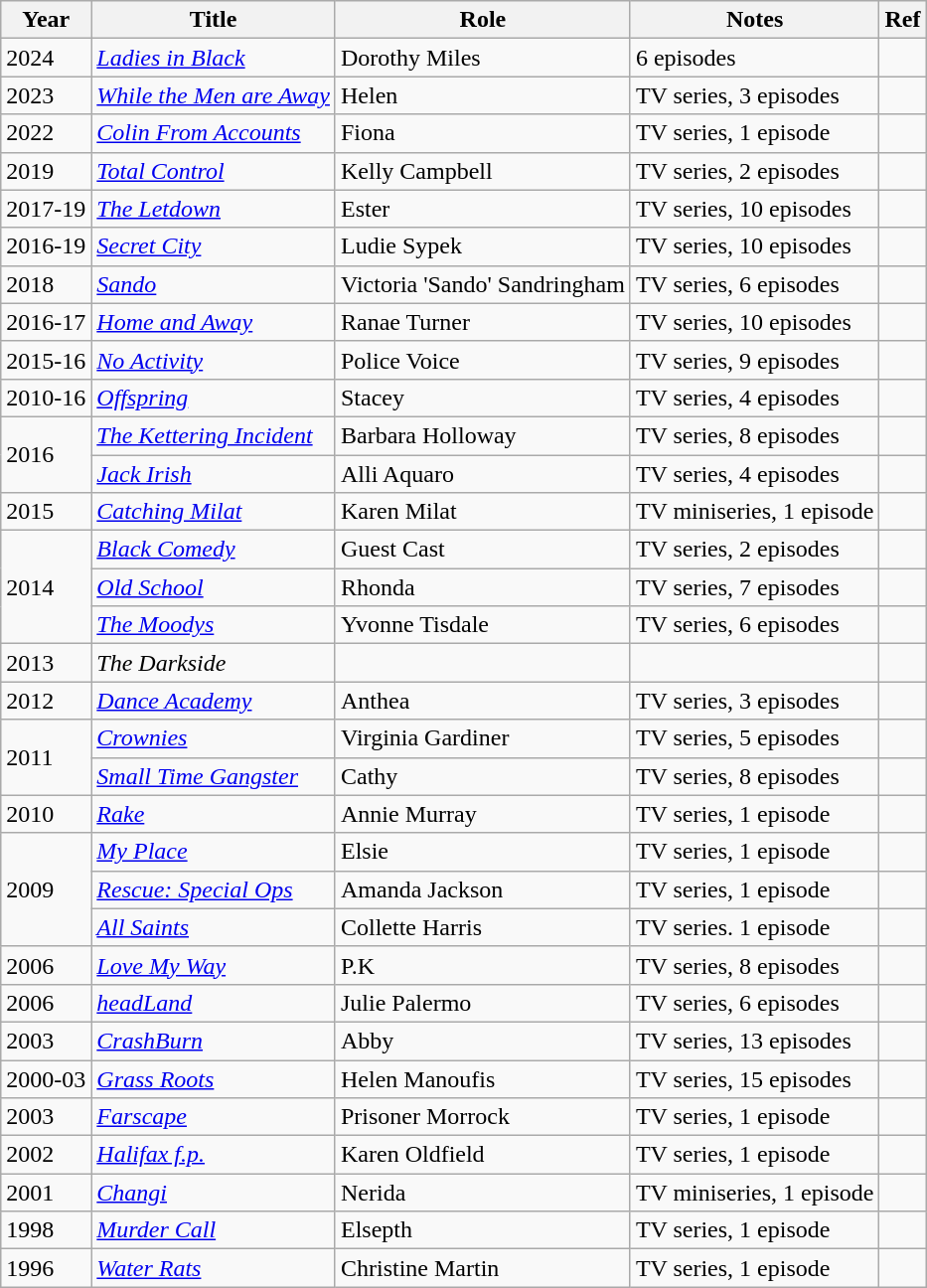<table class="wikitable sortable">
<tr>
<th>Year</th>
<th>Title</th>
<th>Role</th>
<th>Notes</th>
<th>Ref</th>
</tr>
<tr>
<td>2024</td>
<td><a href='#'><em>Ladies in Black</em></a></td>
<td>Dorothy Miles</td>
<td>6 episodes</td>
<td></td>
</tr>
<tr>
<td>2023</td>
<td><a href='#'><em>While the Men are Away</em></a></td>
<td>Helen</td>
<td>TV series, 3 episodes</td>
<td></td>
</tr>
<tr>
<td>2022</td>
<td><em><a href='#'>Colin From Accounts</a></em></td>
<td>Fiona</td>
<td>TV series, 1 episode</td>
<td></td>
</tr>
<tr>
<td>2019</td>
<td><em><a href='#'>Total Control</a></em></td>
<td>Kelly Campbell</td>
<td>TV series, 2 episodes</td>
<td></td>
</tr>
<tr>
<td>2017-19</td>
<td><em><a href='#'>The Letdown</a></em></td>
<td>Ester</td>
<td>TV series, 10 episodes</td>
<td></td>
</tr>
<tr>
<td>2016-19</td>
<td><em><a href='#'>Secret City</a></em></td>
<td>Ludie Sypek</td>
<td>TV series, 10 episodes</td>
<td></td>
</tr>
<tr>
<td>2018</td>
<td><em><a href='#'>Sando</a></em></td>
<td>Victoria 'Sando' Sandringham</td>
<td>TV series, 6 episodes</td>
<td></td>
</tr>
<tr>
<td>2016-17</td>
<td><em><a href='#'>Home and Away</a></em></td>
<td>Ranae Turner</td>
<td>TV series, 10 episodes</td>
<td></td>
</tr>
<tr>
<td>2015-16</td>
<td><em><a href='#'>No Activity</a></em></td>
<td>Police Voice</td>
<td>TV series, 9 episodes</td>
<td></td>
</tr>
<tr>
<td>2010-16</td>
<td><em><a href='#'>Offspring</a></em></td>
<td>Stacey</td>
<td>TV series, 4 episodes</td>
<td></td>
</tr>
<tr>
<td rowspan="2">2016</td>
<td><em><a href='#'>The Kettering Incident</a></em></td>
<td>Barbara Holloway</td>
<td>TV series, 8 episodes</td>
<td></td>
</tr>
<tr>
<td><em><a href='#'>Jack Irish</a></em></td>
<td>Alli Aquaro</td>
<td>TV series, 4 episodes</td>
<td></td>
</tr>
<tr>
<td>2015</td>
<td><em><a href='#'>Catching Milat</a></em></td>
<td>Karen Milat</td>
<td>TV miniseries, 1 episode</td>
<td></td>
</tr>
<tr>
<td rowspan="3">2014</td>
<td><em><a href='#'>Black Comedy</a></em></td>
<td>Guest Cast</td>
<td>TV series, 2 episodes</td>
<td></td>
</tr>
<tr>
<td><em><a href='#'>Old School</a></em></td>
<td>Rhonda</td>
<td>TV series, 7 episodes</td>
<td></td>
</tr>
<tr>
<td><em><a href='#'>The Moodys</a></em></td>
<td>Yvonne Tisdale</td>
<td>TV series, 6 episodes</td>
<td></td>
</tr>
<tr>
<td>2013</td>
<td><em>The Darkside</em></td>
<td></td>
<td></td>
<td></td>
</tr>
<tr>
<td>2012</td>
<td><em><a href='#'>Dance Academy</a></em></td>
<td>Anthea</td>
<td>TV series, 3 episodes</td>
<td></td>
</tr>
<tr>
<td rowspan="2">2011</td>
<td><em><a href='#'>Crownies</a></em></td>
<td>Virginia Gardiner</td>
<td>TV series, 5 episodes</td>
<td></td>
</tr>
<tr>
<td><em><a href='#'>Small Time Gangster</a></em></td>
<td>Cathy</td>
<td>TV series, 8 episodes</td>
<td></td>
</tr>
<tr>
<td>2010</td>
<td><em><a href='#'>Rake</a></em></td>
<td>Annie Murray</td>
<td>TV series, 1 episode</td>
<td></td>
</tr>
<tr>
<td rowspan="3">2009</td>
<td><em><a href='#'>My Place</a></em></td>
<td>Elsie</td>
<td>TV series, 1 episode</td>
<td></td>
</tr>
<tr>
<td><em><a href='#'>Rescue: Special Ops</a></em></td>
<td>Amanda Jackson</td>
<td>TV series, 1 episode</td>
<td></td>
</tr>
<tr>
<td><em><a href='#'>All Saints</a></em></td>
<td>Collette Harris</td>
<td>TV series. 1 episode</td>
<td></td>
</tr>
<tr>
<td>2006</td>
<td><em><a href='#'>Love My Way</a></em></td>
<td>P.K</td>
<td>TV series, 8 episodes</td>
<td></td>
</tr>
<tr>
<td>2006</td>
<td><em><a href='#'>headLand</a></em></td>
<td>Julie Palermo</td>
<td>TV series, 6 episodes</td>
<td></td>
</tr>
<tr>
<td>2003</td>
<td><em><a href='#'>CrashBurn</a></em></td>
<td>Abby</td>
<td>TV series, 13 episodes</td>
<td></td>
</tr>
<tr>
<td>2000-03</td>
<td><em><a href='#'>Grass Roots</a></em></td>
<td>Helen Manoufis</td>
<td>TV series, 15 episodes</td>
<td></td>
</tr>
<tr>
<td>2003</td>
<td><em><a href='#'>Farscape</a></em></td>
<td>Prisoner Morrock</td>
<td>TV series, 1 episode</td>
<td></td>
</tr>
<tr>
<td>2002</td>
<td><em><a href='#'>Halifax f.p.</a></em></td>
<td>Karen Oldfield</td>
<td>TV series, 1 episode</td>
<td></td>
</tr>
<tr>
<td>2001</td>
<td><em><a href='#'>Changi</a></em></td>
<td>Nerida</td>
<td>TV miniseries, 1 episode</td>
<td></td>
</tr>
<tr>
<td>1998</td>
<td><em><a href='#'>Murder Call</a></em></td>
<td>Elsepth</td>
<td>TV series, 1 episode</td>
<td></td>
</tr>
<tr>
<td>1996</td>
<td><em><a href='#'>Water Rats</a></em></td>
<td>Christine Martin</td>
<td>TV series, 1 episode</td>
<td></td>
</tr>
</table>
